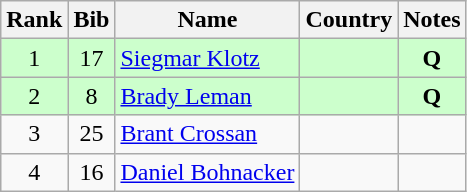<table class="wikitable" style="text-align:center;">
<tr>
<th>Rank</th>
<th>Bib</th>
<th>Name</th>
<th>Country</th>
<th>Notes</th>
</tr>
<tr bgcolor="#ccffcc">
<td>1</td>
<td>17</td>
<td align=left><a href='#'>Siegmar Klotz</a></td>
<td align=left></td>
<td><strong>Q</strong></td>
</tr>
<tr bgcolor="#ccffcc">
<td>2</td>
<td>8</td>
<td align=left><a href='#'>Brady Leman</a></td>
<td align=left></td>
<td><strong>Q</strong></td>
</tr>
<tr>
<td>3</td>
<td>25</td>
<td align=left><a href='#'>Brant Crossan</a></td>
<td align=left></td>
<td></td>
</tr>
<tr>
<td>4</td>
<td>16</td>
<td align=left><a href='#'>Daniel Bohnacker</a></td>
<td align=left></td>
<td></td>
</tr>
</table>
